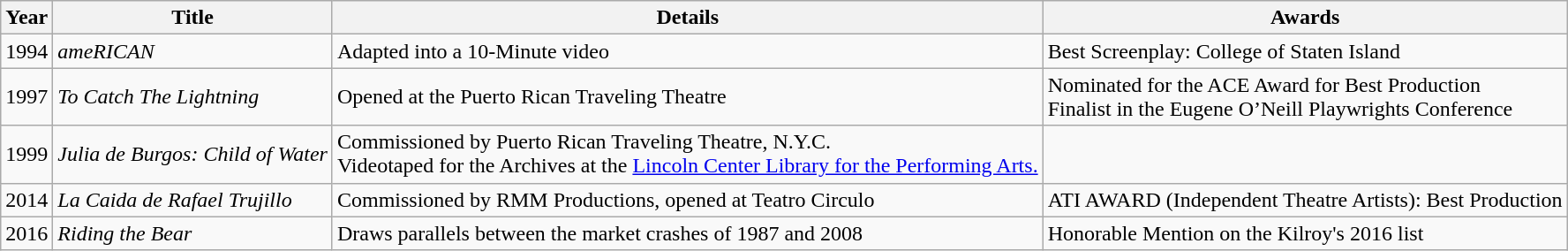<table class="wikitable">
<tr>
<th>Year</th>
<th>Title</th>
<th>Details</th>
<th>Awards</th>
</tr>
<tr>
<td>1994</td>
<td><em>ameRICAN</em></td>
<td>Adapted into a 10-Minute video</td>
<td>Best Screenplay: College of Staten Island</td>
</tr>
<tr>
<td>1997</td>
<td><em>To Catch The Lightning</em></td>
<td>Opened at the Puerto Rican Traveling Theatre</td>
<td>Nominated for the ACE Award for Best Production<br>Finalist in the Eugene O’Neill Playwrights Conference</td>
</tr>
<tr>
<td>1999</td>
<td><em>Julia de Burgos: Child of Water</em></td>
<td>Commissioned by Puerto Rican Traveling Theatre, N.Y.C.<br>Videotaped for the Archives at the <a href='#'>Lincoln Center Library for the Performing Arts.</a></td>
<td></td>
</tr>
<tr>
<td>2014</td>
<td><em>La Caida de Rafael Trujillo</em></td>
<td>Commissioned by RMM Productions, opened at Teatro Circulo</td>
<td>ATI AWARD (Independent Theatre Artists): Best Production</td>
</tr>
<tr>
<td>2016</td>
<td><em>Riding the Bear</em></td>
<td>Draws parallels between the market crashes of 1987 and 2008</td>
<td>Honorable Mention on the Kilroy's 2016 list</td>
</tr>
</table>
